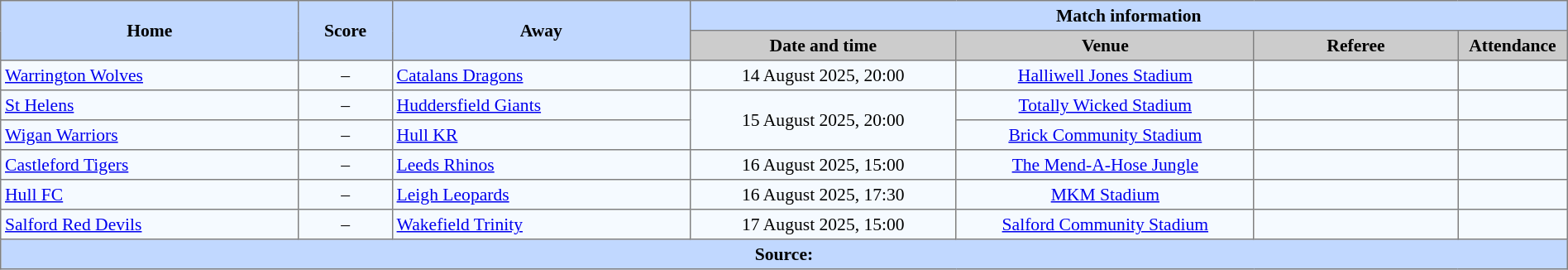<table border=1 style="border-collapse:collapse; font-size:90%; text-align:center;" cellpadding=3 cellspacing=0 width=100%>
<tr style="background:#C1D8ff;">
<th scope="col" rowspan=2 width=19%>Home</th>
<th scope="col" rowspan=2 width=6%>Score</th>
<th scope="col" rowspan=2 width=19%>Away</th>
<th colspan=4>Match information</th>
</tr>
<tr style="background:#CCCCCC;">
<th scope="col" width=17%>Date and time</th>
<th scope="col" width=19%>Venue</th>
<th scope="col" width=13%>Referee</th>
<th scope="col" width=7%>Attendance</th>
</tr>
<tr style="background:#F5FAFF;">
<td style="text-align:left;"> <a href='#'>Warrington Wolves</a></td>
<td>–</td>
<td style="text-align:left;"> <a href='#'>Catalans Dragons</a></td>
<td>14 August 2025, 20:00</td>
<td><a href='#'>Halliwell Jones Stadium</a></td>
<td></td>
<td></td>
</tr>
<tr style="background:#F5FAFF;">
<td style="text-align:left;"> <a href='#'>St Helens</a></td>
<td>–</td>
<td style="text-align:left;"> <a href='#'>Huddersfield Giants</a></td>
<td Rowspan=2>15 August 2025, 20:00</td>
<td><a href='#'>Totally Wicked Stadium</a></td>
<td></td>
<td></td>
</tr>
<tr style="background:#F5FAFF;">
<td style="text-align:left;"> <a href='#'>Wigan Warriors</a></td>
<td>–</td>
<td style="text-align:left;"> <a href='#'>Hull KR</a></td>
<td><a href='#'>Brick Community Stadium</a></td>
<td></td>
<td></td>
</tr>
<tr style="background:#F5FAFF;">
<td style="text-align:left;"> <a href='#'>Castleford Tigers</a></td>
<td>–</td>
<td style="text-align:left;"> <a href='#'>Leeds Rhinos</a></td>
<td>16 August 2025, 15:00</td>
<td><a href='#'>The Mend-A-Hose Jungle</a></td>
<td></td>
<td></td>
</tr>
<tr style="background:#F5FAFF;">
<td style="text-align:left;"> <a href='#'>Hull FC</a></td>
<td>–</td>
<td style="text-align:left;"> <a href='#'>Leigh Leopards</a></td>
<td>16 August 2025, 17:30</td>
<td><a href='#'>MKM Stadium</a></td>
<td></td>
<td></td>
</tr>
<tr style="background:#F5FAFF;">
<td style="text-align:left;"> <a href='#'>Salford Red Devils</a></td>
<td>–</td>
<td style="text-align:left;"> <a href='#'>Wakefield Trinity</a></td>
<td>17 August 2025, 15:00</td>
<td><a href='#'>Salford Community Stadium</a></td>
<td></td>
<td></td>
</tr>
<tr style="background:#c1d8ff;">
<th colspan=7>Source:</th>
</tr>
</table>
